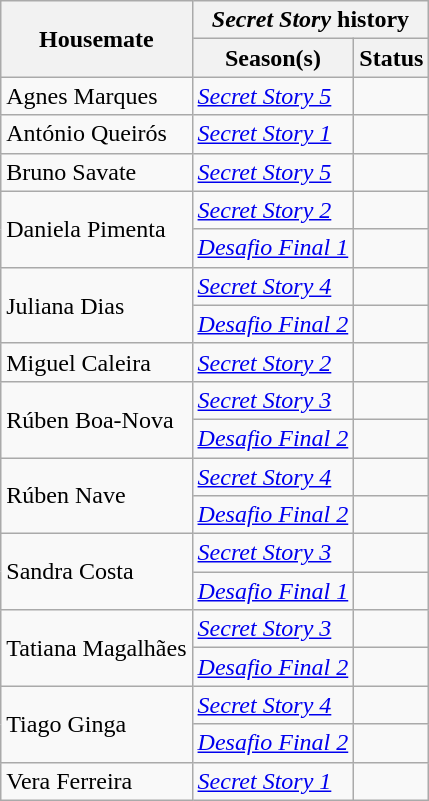<table class="wikitable sortable">
<tr>
<th rowspan=2>Housemate</th>
<th colspan="2"><em>Secret Story</em> history</th>
</tr>
<tr>
<th>Season(s)</th>
<th>Status</th>
</tr>
<tr>
<td>Agnes Marques</td>
<td><em><a href='#'>Secret Story 5</a></em></td>
<td></td>
</tr>
<tr>
<td>António Queirós</td>
<td><em><a href='#'>Secret Story 1</a></em></td>
<td></td>
</tr>
<tr>
<td>Bruno Savate</td>
<td><em><a href='#'>Secret Story 5</a></em></td>
<td></td>
</tr>
<tr>
<td rowspan=2>Daniela Pimenta</td>
<td><em><a href='#'>Secret Story 2</a></em></td>
<td></td>
</tr>
<tr>
<td><em><a href='#'>Desafio Final 1</a></em></td>
<td></td>
</tr>
<tr>
<td rowspan=2>Juliana Dias</td>
<td><em><a href='#'>Secret Story 4</a></em></td>
<td></td>
</tr>
<tr>
<td><em><a href='#'>Desafio Final 2</a></em></td>
<td></td>
</tr>
<tr>
<td>Miguel Caleira</td>
<td><em><a href='#'>Secret Story 2</a></em></td>
<td></td>
</tr>
<tr>
<td rowspan=2>Rúben Boa-Nova</td>
<td><em><a href='#'>Secret Story 3</a></em></td>
<td></td>
</tr>
<tr>
<td><em><a href='#'>Desafio Final 2</a></em></td>
<td></td>
</tr>
<tr>
<td rowspan=2>Rúben Nave</td>
<td><em><a href='#'>Secret Story 4</a></em></td>
<td></td>
</tr>
<tr>
<td><em><a href='#'>Desafio Final 2</a></em></td>
<td></td>
</tr>
<tr>
<td rowspan=2>Sandra Costa</td>
<td><em><a href='#'>Secret Story 3</a></em></td>
<td></td>
</tr>
<tr>
<td><em><a href='#'>Desafio Final 1</a></em></td>
<td></td>
</tr>
<tr>
<td rowspan=2>Tatiana Magalhães</td>
<td><em><a href='#'>Secret Story 3</a></em></td>
<td></td>
</tr>
<tr>
<td><em><a href='#'>Desafio Final 2</a></em></td>
<td></td>
</tr>
<tr>
<td rowspan=2>Tiago Ginga</td>
<td><em><a href='#'>Secret Story 4</a></em></td>
<td></td>
</tr>
<tr>
<td><em><a href='#'>Desafio Final 2</a></em></td>
<td></td>
</tr>
<tr>
<td>Vera Ferreira</td>
<td><em><a href='#'>Secret Story 1</a></em></td>
<td></td>
</tr>
</table>
